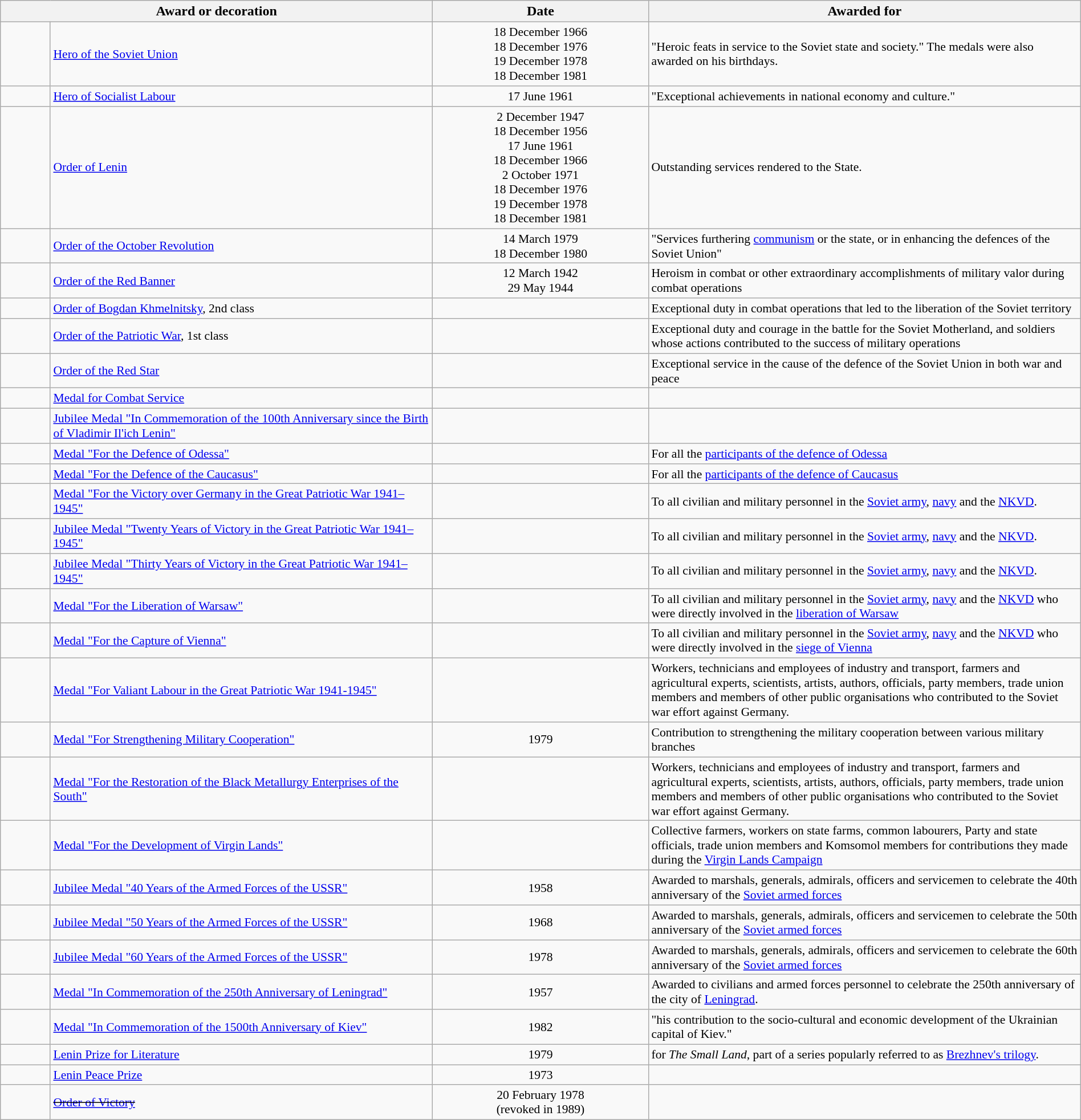<table class="wikitable" width=100%>
<tr>
<th colspan="2" style="width:40%">Award or decoration</th>
<th scope="col" width="20%">Date</th>
<th scope="col" width="40%">Awarded for</th>
</tr>
<tr>
<td width="70px"></td>
<td style="font-size:90%;"><a href='#'>Hero of the Soviet Union</a></td>
<td align="center" style="font-size:90%;">18 December 1966 <br>18 December 1976 <br>19 December 1978 <br>18 December 1981</td>
<td style="font-size:90%;">"Heroic feats in service to the Soviet state and society." The medals were also awarded on his birthdays.</td>
</tr>
<tr>
<td width="70px"></td>
<td style="font-size:90%;"><a href='#'>Hero of Socialist Labour</a></td>
<td align="center" style="font-size:90%;">17 June 1961</td>
<td style="font-size:90%;">"Exceptional achievements in national economy and culture."</td>
</tr>
<tr>
<td width="70px"></td>
<td style="font-size:90%;"><a href='#'>Order of Lenin</a></td>
<td align="center" style="font-size:90%;">2 December 1947<br>18 December 1956<br>17 June 1961<br>18 December 1966<br>2 October 1971<br>18 December 1976<br>19 December 1978<br>18 December 1981</td>
<td style="font-size:90%;">Outstanding services rendered to the State.</td>
</tr>
<tr>
<td width="70px"></td>
<td style="font-size:90%;"><a href='#'>Order of the October Revolution</a></td>
<td align="center" style="font-size:90%;">14 March 1979<br>18 December 1980</td>
<td style="font-size:90%;">"Services furthering <a href='#'>communism</a> or the state, or in enhancing the defences of the Soviet Union"</td>
</tr>
<tr>
<td width="70px"></td>
<td style="font-size:90%;"><a href='#'>Order of the Red Banner</a></td>
<td align="center" style="font-size:90%;">12 March 1942<br>29 May 1944</td>
<td style="font-size:90%;">Heroism in combat or other extraordinary accomplishments of military valor during combat operations</td>
</tr>
<tr>
<td width="70px"></td>
<td style="font-size:90%;"><a href='#'>Order of Bogdan Khmelnitsky</a>, 2nd class</td>
<td align="center" style="font-size:90%;"></td>
<td style="font-size:90%;">Exceptional duty in combat operations that led to the liberation of the Soviet territory</td>
</tr>
<tr>
<td width="70px"></td>
<td style="font-size:90%;"><a href='#'>Order of the Patriotic War</a>, 1st class</td>
<td align="center" style="font-size:90%;"></td>
<td style="font-size:90%;">Exceptional duty and courage in the battle for the Soviet Motherland, and soldiers whose actions contributed to the success of military operations</td>
</tr>
<tr>
<td width="70px"></td>
<td style="font-size:90%;"><a href='#'>Order of the Red Star</a></td>
<td align="center" style="font-size:90%;"></td>
<td style="font-size:90%;">Exceptional service in the cause of the defence of the Soviet Union in both war and peace</td>
</tr>
<tr>
<td width="70px"></td>
<td style="font-size:90%;"><a href='#'>Medal for Combat Service</a></td>
<td align="center" style="font-size:90%;"></td>
<td style="font-size:90%;"></td>
</tr>
<tr>
<td width="70px"></td>
<td style="font-size:90%;"><a href='#'>Jubilee Medal "In Commemoration of the 100th Anniversary since the Birth of Vladimir Il'ich Lenin"</a></td>
<td align="center" style="font-size:90%;"></td>
<td style="font-size:90%;"></td>
</tr>
<tr>
<td width="70px"></td>
<td style="font-size:90%;"><a href='#'>Medal "For the Defence of Odessa"</a></td>
<td align="center" style="font-size:90%;"></td>
<td style="font-size:90%;">For all the <a href='#'>participants of the defence of Odessa</a></td>
</tr>
<tr>
<td width="70px"></td>
<td style="font-size:90%;"><a href='#'>Medal "For the Defence of the Caucasus"</a></td>
<td align="center" style="font-size:90%;"></td>
<td style="font-size:90%;">For all the <a href='#'>participants of the defence of Caucasus</a></td>
</tr>
<tr>
<td width="70px"></td>
<td style="font-size:90%;"><a href='#'>Medal "For the Victory over Germany in the Great Patriotic War 1941–1945"</a></td>
<td align="center" style="font-size:90%;"></td>
<td style="font-size:90%;">To all civilian and military personnel in the <a href='#'>Soviet army</a>, <a href='#'>navy</a> and the <a href='#'>NKVD</a>.</td>
</tr>
<tr>
<td width="70px"></td>
<td style="font-size:90%;"><a href='#'>Jubilee Medal "Twenty Years of Victory in the Great Patriotic War 1941–1945"</a></td>
<td align="center" style="font-size:90%;"></td>
<td style="font-size:90%;">To all civilian and military personnel in the <a href='#'>Soviet army</a>, <a href='#'>navy</a> and the <a href='#'>NKVD</a>.</td>
</tr>
<tr>
<td width="70px"></td>
<td style="font-size:90%;"><a href='#'>Jubilee Medal "Thirty Years of Victory in the Great Patriotic War 1941–1945"</a></td>
<td align="center" style="font-size:90%;"></td>
<td style="font-size:90%;">To all civilian and military personnel in the <a href='#'>Soviet army</a>, <a href='#'>navy</a> and the <a href='#'>NKVD</a>.</td>
</tr>
<tr>
<td width="70px"></td>
<td style="font-size:90%;"><a href='#'>Medal "For the Liberation of Warsaw"</a></td>
<td align="center" style="font-size:90%;"></td>
<td style="font-size:90%;">To all civilian and military personnel in the <a href='#'>Soviet army</a>, <a href='#'>navy</a> and the <a href='#'>NKVD</a> who were directly involved in the <a href='#'>liberation of Warsaw</a></td>
</tr>
<tr>
<td width="70px"></td>
<td style="font-size:90%;"><a href='#'>Medal "For the Capture of Vienna"</a></td>
<td align="center" style="font-size:90%;"></td>
<td style="font-size:90%;">To all civilian and military personnel in the <a href='#'>Soviet army</a>, <a href='#'>navy</a> and the <a href='#'>NKVD</a> who were directly involved in the <a href='#'>siege of Vienna</a></td>
</tr>
<tr>
<td width="70px"></td>
<td style="font-size:90%;"><a href='#'>Medal "For Valiant Labour in the Great Patriotic War 1941-1945"</a></td>
<td align="center" style="font-size:90%;"></td>
<td style="font-size:90%;">Workers, technicians and employees of industry and transport, farmers and agricultural experts, scientists, artists, authors, officials, party members, trade union members and members of other public organisations who contributed to the Soviet war effort against Germany.</td>
</tr>
<tr>
<td width="70px"></td>
<td style="font-size:90%;"><a href='#'>Medal "For Strengthening Military Cooperation"</a></td>
<td align="center" style="font-size:90%;">1979</td>
<td style="font-size:90%;">Contribution to strengthening the military cooperation between various military branches</td>
</tr>
<tr>
<td width="70px"></td>
<td style="font-size:90%;"><a href='#'>Medal "For the Restoration of the Black Metallurgy Enterprises of the South"</a></td>
<td align="center" style="font-size:90%;"></td>
<td style="font-size:90%;">Workers, technicians and employees of industry and transport, farmers and agricultural experts, scientists, artists, authors, officials, party members, trade union members and members of other public organisations who contributed to the Soviet war effort against Germany.</td>
</tr>
<tr>
<td width="70px"></td>
<td style="font-size:90%;"><a href='#'>Medal "For the Development of Virgin Lands"</a></td>
<td align="center" style="font-size:90%;"></td>
<td style="font-size:90%;">Collective farmers, workers on state farms, common labourers, Party and state officials, trade union members and Komsomol members for contributions they made during the <a href='#'>Virgin Lands Campaign</a></td>
</tr>
<tr>
<td width="70px"></td>
<td style="font-size:90%;"><a href='#'>Jubilee Medal "40 Years of the Armed Forces of the USSR"</a></td>
<td align="center" style="font-size:90%;">1958</td>
<td style="font-size:90%;">Awarded to marshals, generals, admirals, officers and servicemen to celebrate the 40th anniversary of the <a href='#'>Soviet armed forces</a></td>
</tr>
<tr>
<td width="70px"></td>
<td style="font-size:90%;"><a href='#'>Jubilee Medal "50 Years of the Armed Forces of the USSR"</a></td>
<td align="center" style="font-size:90%;">1968</td>
<td style="font-size:90%;">Awarded to marshals, generals, admirals, officers and servicemen to celebrate the 50th anniversary of the <a href='#'>Soviet armed forces</a></td>
</tr>
<tr>
<td width="70px"></td>
<td style="font-size:90%;"><a href='#'>Jubilee Medal "60 Years of the Armed Forces of the USSR"</a></td>
<td align="center" style="font-size:90%;">1978</td>
<td style="font-size:90%;">Awarded to marshals, generals, admirals, officers and servicemen to celebrate the 60th anniversary of the <a href='#'>Soviet armed forces</a></td>
</tr>
<tr>
<td width="70px"></td>
<td style="font-size:90%;"><a href='#'>Medal "In Commemoration of the 250th Anniversary of Leningrad"</a></td>
<td align="center" style="font-size:90%;">1957</td>
<td style="font-size:90%;">Awarded to civilians and armed forces personnel to celebrate the 250th anniversary of the city of <a href='#'>Leningrad</a>.</td>
</tr>
<tr>
<td width="70px"></td>
<td style="font-size:90%;"><a href='#'>Medal "In Commemoration of the 1500th Anniversary of Kiev"</a></td>
<td align="center" style="font-size:90%;">1982</td>
<td style="font-size:90%;">"his contribution to the socio-cultural and economic development of the Ukrainian capital of Kiev."</td>
</tr>
<tr>
<td width="70px"></td>
<td style="font-size:90%;"><a href='#'>Lenin Prize for Literature</a></td>
<td align="center" style="font-size:90%;">1979</td>
<td style="font-size:90%;">for <em>The Small Land</em>, part of a series popularly referred to as <a href='#'>Brezhnev's trilogy</a>.</td>
</tr>
<tr>
<td width="70px"></td>
<td style="font-size:90%;"><a href='#'>Lenin Peace Prize</a></td>
<td align="center" style="font-size:90%;">1973</td>
<td style="font-size:90%;"></td>
</tr>
<tr>
<td width="70px"></td>
<td style="font-size:90%;"><s><a href='#'>Order of Victory</a></s></td>
<td align="center" style="font-size:90%;">20 February 1978 <br> (revoked in 1989)</td>
<td style="font-size:90%;"></td>
</tr>
</table>
